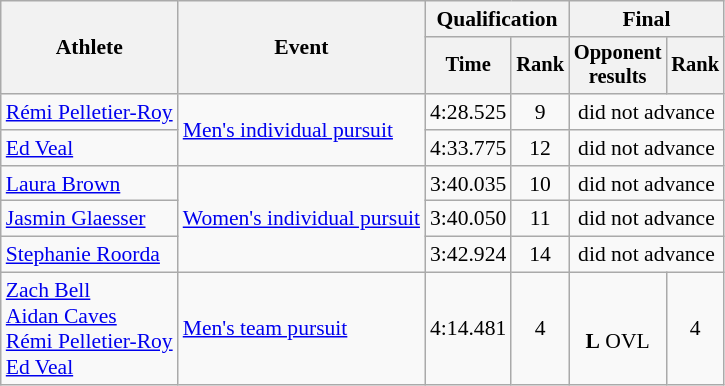<table class="wikitable" style="font-size:90%">
<tr>
<th rowspan=2>Athlete</th>
<th rowspan=2>Event</th>
<th colspan=2>Qualification</th>
<th colspan=2>Final</th>
</tr>
<tr style="font-size:95%">
<th>Time</th>
<th>Rank</th>
<th>Opponent<br>results</th>
<th>Rank</th>
</tr>
<tr align=center>
<td align=left><a href='#'>Rémi Pelletier-Roy</a></td>
<td align=left rowspan="2"><a href='#'>Men's individual pursuit</a></td>
<td>4:28.525</td>
<td>9</td>
<td colspan="2">did not advance</td>
</tr>
<tr align=center>
<td align=left><a href='#'>Ed Veal</a></td>
<td>4:33.775</td>
<td>12</td>
<td colspan="2">did not advance</td>
</tr>
<tr align=center>
<td align=left><a href='#'>Laura Brown</a></td>
<td align=left rowspan="3"><a href='#'>Women's individual pursuit</a></td>
<td>3:40.035</td>
<td>10</td>
<td colspan="2">did not advance</td>
</tr>
<tr align=center>
<td align=left><a href='#'>Jasmin Glaesser</a></td>
<td>3:40.050</td>
<td>11</td>
<td colspan="2">did not advance</td>
</tr>
<tr align=center>
<td align=left><a href='#'>Stephanie Roorda</a></td>
<td>3:42.924</td>
<td>14</td>
<td colspan="2">did not advance</td>
</tr>
<tr align=center>
<td align=left><a href='#'>Zach Bell</a><br><a href='#'>Aidan Caves</a><br><a href='#'>Rémi Pelletier-Roy</a><br><a href='#'>Ed Veal</a></td>
<td align=left><a href='#'>Men's team pursuit</a></td>
<td>4:14.481</td>
<td>4</td>
<td><br><strong>L</strong> OVL</td>
<td>4</td>
</tr>
</table>
